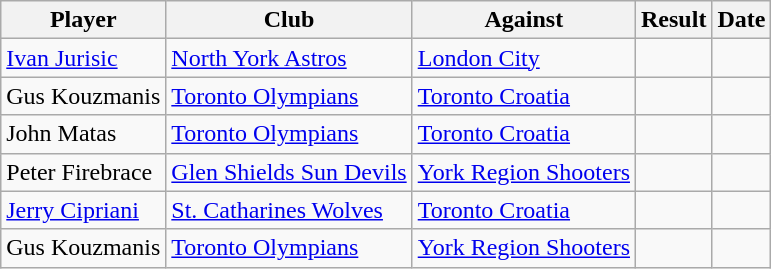<table class="wikitable sortable">
<tr>
<th>Player</th>
<th>Club</th>
<th>Against</th>
<th>Result</th>
<th>Date</th>
</tr>
<tr>
<td> <a href='#'>Ivan Jurisic</a></td>
<td><a href='#'>North York Astros</a></td>
<td><a href='#'>London City</a></td>
<td></td>
<td></td>
</tr>
<tr>
<td>Gus Kouzmanis</td>
<td><a href='#'>Toronto Olympians</a></td>
<td><a href='#'>Toronto Croatia</a></td>
<td></td>
<td></td>
</tr>
<tr>
<td>John Matas</td>
<td><a href='#'>Toronto Olympians</a></td>
<td><a href='#'>Toronto Croatia</a></td>
<td></td>
<td></td>
</tr>
<tr>
<td>Peter Firebrace</td>
<td><a href='#'>Glen Shields Sun Devils</a></td>
<td><a href='#'>York Region Shooters</a></td>
<td></td>
<td></td>
</tr>
<tr>
<td> <a href='#'>Jerry Cipriani</a></td>
<td><a href='#'>St. Catharines Wolves</a></td>
<td><a href='#'>Toronto Croatia</a></td>
<td></td>
<td></td>
</tr>
<tr>
<td>Gus Kouzmanis</td>
<td><a href='#'>Toronto Olympians</a></td>
<td><a href='#'>York Region Shooters</a></td>
<td></td>
<td></td>
</tr>
</table>
